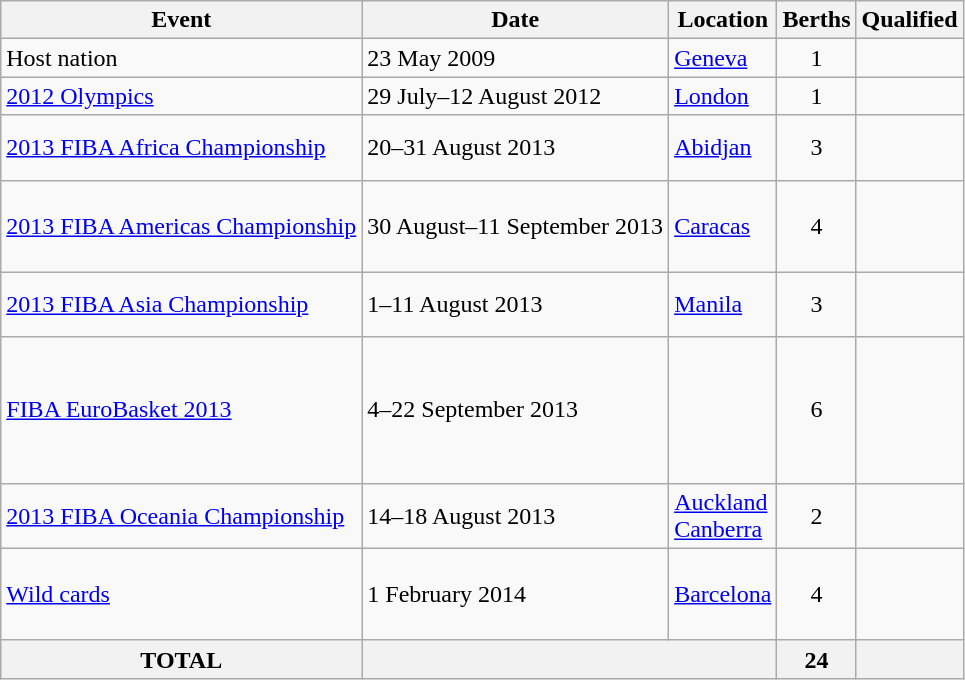<table class="wikitable">
<tr>
<th>Event</th>
<th>Date</th>
<th>Location</th>
<th>Berths</th>
<th>Qualified</th>
</tr>
<tr>
<td>Host nation</td>
<td>23 May 2009</td>
<td> <a href='#'>Geneva</a></td>
<td align=center>1</td>
<td></td>
</tr>
<tr>
<td><a href='#'>2012 Olympics</a></td>
<td>29 July–12 August 2012</td>
<td> <a href='#'>London</a></td>
<td align=center>1</td>
<td></td>
</tr>
<tr>
<td><a href='#'>2013 FIBA Africa Championship</a></td>
<td>20–31 August 2013</td>
<td> <a href='#'>Abidjan</a></td>
<td align=center>3</td>
<td><br><br></td>
</tr>
<tr>
<td><a href='#'>2013 FIBA Americas Championship</a></td>
<td>30 August–11 September 2013</td>
<td> <a href='#'>Caracas</a></td>
<td align=center>4</td>
<td><br><br><br></td>
</tr>
<tr>
<td><a href='#'>2013 FIBA Asia Championship</a></td>
<td>1–11 August 2013</td>
<td> <a href='#'>Manila</a></td>
<td align=center>3</td>
<td><br><br></td>
</tr>
<tr>
<td><a href='#'>FIBA EuroBasket 2013</a></td>
<td>4–22 September 2013</td>
<td></td>
<td align=center>6</td>
<td><br><br><br><br><br></td>
</tr>
<tr>
<td><a href='#'>2013 FIBA Oceania Championship</a></td>
<td>14–18 August 2013</td>
<td> <a href='#'>Auckland</a><br> <a href='#'>Canberra</a></td>
<td align=center>2</td>
<td><br></td>
</tr>
<tr>
<td><a href='#'>Wild cards</a></td>
<td>1 February 2014</td>
<td> <a href='#'>Barcelona</a></td>
<td align=center>4</td>
<td><br><br><br></td>
</tr>
<tr>
<th>TOTAL</th>
<th colspan="2"></th>
<th>24</th>
<th></th>
</tr>
</table>
